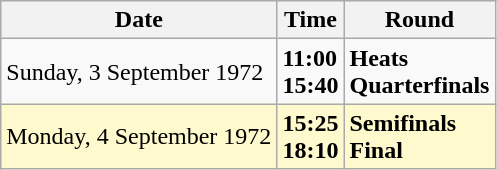<table class="wikitable">
<tr>
<th>Date</th>
<th>Time</th>
<th>Round</th>
</tr>
<tr>
<td>Sunday, 3 September 1972</td>
<td><strong>11:00</strong><br><strong>15:40</strong></td>
<td><strong>Heats</strong><br><strong>Quarterfinals</strong></td>
</tr>
<tr style=background:lemonchiffon>
<td>Monday, 4 September 1972</td>
<td><strong>15:25</strong><br><strong>18:10</strong></td>
<td><strong>Semifinals</strong><br><strong>Final</strong></td>
</tr>
</table>
